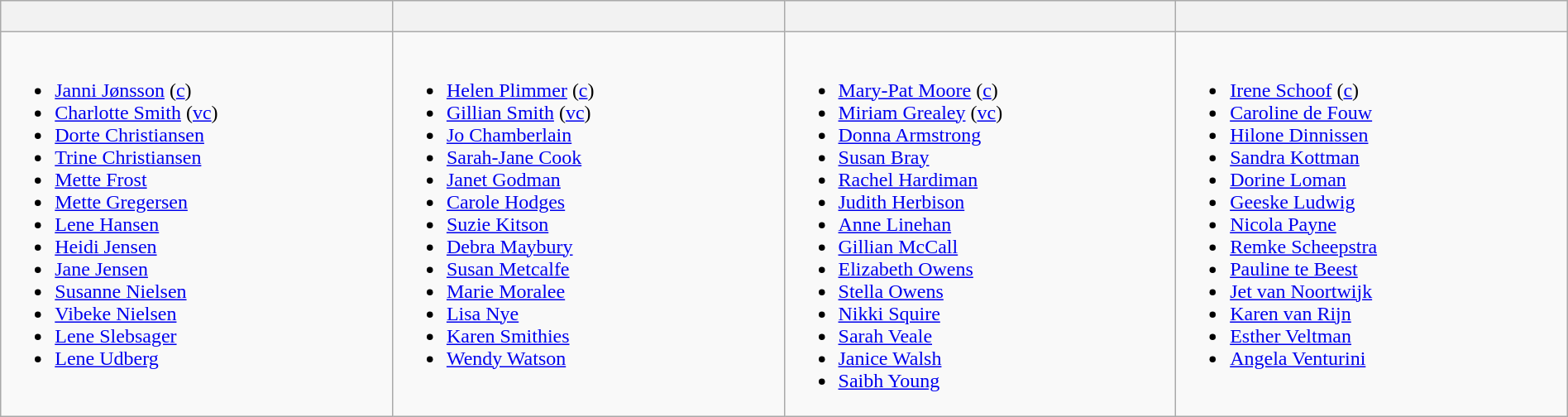<table class="wikitable" width="100%">
<tr>
<th width=25%><br><small></small></th>
<th width=25%><br><small></small></th>
<th width=25%><br><small></small></th>
<th width=25%><br><small></small></th>
</tr>
<tr>
<td valign=top><br><ul><li><a href='#'>Janni Jønsson</a> (<a href='#'>c</a>)</li><li><a href='#'>Charlotte Smith</a> (<a href='#'>vc</a>)</li><li><a href='#'>Dorte Christiansen</a></li><li><a href='#'>Trine Christiansen</a></li><li><a href='#'>Mette Frost</a></li><li><a href='#'>Mette Gregersen</a></li><li><a href='#'>Lene Hansen</a></li><li><a href='#'>Heidi Jensen</a></li><li><a href='#'>Jane Jensen</a></li><li><a href='#'>Susanne Nielsen</a></li><li><a href='#'>Vibeke Nielsen</a></li><li><a href='#'>Lene Slebsager</a></li><li><a href='#'>Lene Udberg</a></li></ul></td>
<td valign=top><br><ul><li><a href='#'>Helen Plimmer</a> (<a href='#'>c</a>)</li><li><a href='#'>Gillian Smith</a> (<a href='#'>vc</a>)</li><li><a href='#'>Jo Chamberlain</a></li><li><a href='#'>Sarah-Jane Cook</a></li><li><a href='#'>Janet Godman</a></li><li><a href='#'>Carole Hodges</a></li><li><a href='#'>Suzie Kitson</a></li><li><a href='#'>Debra Maybury</a></li><li><a href='#'>Susan Metcalfe</a></li><li><a href='#'>Marie Moralee</a></li><li><a href='#'>Lisa Nye</a></li><li><a href='#'>Karen Smithies</a></li><li><a href='#'>Wendy Watson</a></li></ul></td>
<td valign=top><br><ul><li><a href='#'>Mary-Pat Moore</a> (<a href='#'>c</a>)</li><li><a href='#'>Miriam Grealey</a> (<a href='#'>vc</a>)</li><li><a href='#'>Donna Armstrong</a></li><li><a href='#'>Susan Bray</a></li><li><a href='#'>Rachel Hardiman</a></li><li><a href='#'>Judith Herbison</a></li><li><a href='#'>Anne Linehan</a></li><li><a href='#'>Gillian McCall</a></li><li><a href='#'>Elizabeth Owens</a></li><li><a href='#'>Stella Owens</a></li><li><a href='#'>Nikki Squire</a></li><li><a href='#'>Sarah Veale</a></li><li><a href='#'>Janice Walsh</a></li><li><a href='#'>Saibh Young</a></li></ul></td>
<td valign=top><br><ul><li><a href='#'>Irene Schoof</a> (<a href='#'>c</a>)</li><li><a href='#'>Caroline de Fouw</a></li><li><a href='#'>Hilone Dinnissen</a></li><li><a href='#'>Sandra Kottman</a></li><li><a href='#'>Dorine Loman</a></li><li><a href='#'>Geeske Ludwig</a></li><li><a href='#'>Nicola Payne</a></li><li><a href='#'>Remke Scheepstra</a></li><li><a href='#'>Pauline te Beest</a></li><li><a href='#'>Jet van Noortwijk</a></li><li><a href='#'>Karen van Rijn</a></li><li><a href='#'>Esther Veltman</a></li><li><a href='#'>Angela Venturini</a></li></ul></td>
</tr>
</table>
